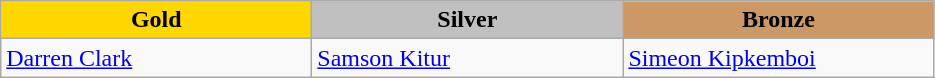<table class="wikitable" style="text-align:left">
<tr align="center">
<td width=200 bgcolor=gold><strong>Gold</strong></td>
<td width=200 bgcolor=silver><strong>Silver</strong></td>
<td width=200 bgcolor=CC9966><strong>Bronze</strong></td>
</tr>
<tr>
<td><a href='#'>Darren Clark</a><br><em></em></td>
<td><a href='#'>Samson Kitur</a><br><em></em></td>
<td><a href='#'>Simeon Kipkemboi</a><br><em></em></td>
</tr>
</table>
